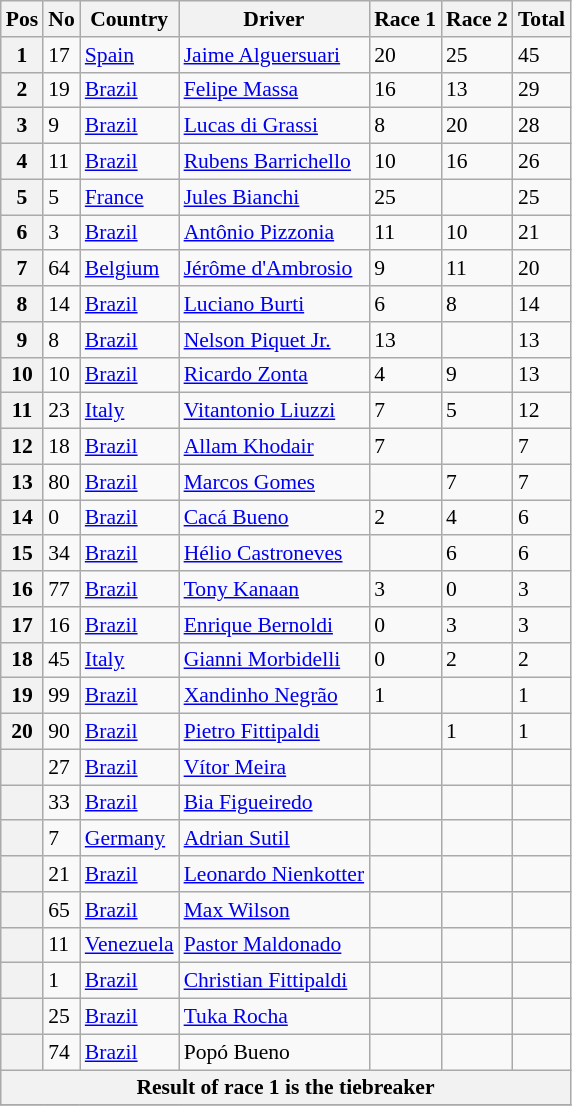<table class="wikitable" style="font-size: 90%">
<tr>
<th>Pos</th>
<th>No</th>
<th>Country</th>
<th>Driver</th>
<th>Race 1</th>
<th>Race 2</th>
<th>Total</th>
</tr>
<tr>
<th>1</th>
<td>17</td>
<td> <a href='#'>Spain</a></td>
<td><a href='#'>Jaime Alguersuari</a></td>
<td>20</td>
<td>25</td>
<td>45</td>
</tr>
<tr>
<th>2</th>
<td>19</td>
<td> <a href='#'>Brazil</a></td>
<td><a href='#'>Felipe Massa</a></td>
<td>16</td>
<td>13</td>
<td>29</td>
</tr>
<tr>
<th>3</th>
<td>9</td>
<td> <a href='#'>Brazil</a></td>
<td><a href='#'>Lucas di Grassi</a></td>
<td>8</td>
<td>20</td>
<td>28</td>
</tr>
<tr>
<th>4</th>
<td>11</td>
<td> <a href='#'>Brazil</a></td>
<td><a href='#'>Rubens Barrichello</a></td>
<td>10</td>
<td>16</td>
<td>26</td>
</tr>
<tr>
<th>5</th>
<td>5</td>
<td> <a href='#'>France</a></td>
<td><a href='#'>Jules Bianchi</a></td>
<td>25</td>
<td></td>
<td>25</td>
</tr>
<tr>
<th>6</th>
<td>3</td>
<td> <a href='#'>Brazil</a></td>
<td><a href='#'>Antônio Pizzonia</a></td>
<td>11</td>
<td>10</td>
<td>21</td>
</tr>
<tr>
<th>7</th>
<td>64</td>
<td> <a href='#'>Belgium</a></td>
<td><a href='#'>Jérôme d'Ambrosio</a></td>
<td>9</td>
<td>11</td>
<td>20</td>
</tr>
<tr>
<th>8</th>
<td>14</td>
<td> <a href='#'>Brazil</a></td>
<td><a href='#'>Luciano Burti</a></td>
<td>6</td>
<td>8</td>
<td>14</td>
</tr>
<tr>
<th>9</th>
<td>8</td>
<td> <a href='#'>Brazil</a></td>
<td><a href='#'>Nelson Piquet Jr.</a></td>
<td>13</td>
<td></td>
<td>13</td>
</tr>
<tr>
<th>10</th>
<td>10</td>
<td> <a href='#'>Brazil</a></td>
<td><a href='#'>Ricardo Zonta</a></td>
<td>4</td>
<td>9</td>
<td>13</td>
</tr>
<tr>
<th>11</th>
<td>23</td>
<td> <a href='#'>Italy</a></td>
<td><a href='#'>Vitantonio Liuzzi</a></td>
<td>7</td>
<td>5</td>
<td>12</td>
</tr>
<tr>
<th>12</th>
<td>18</td>
<td> <a href='#'>Brazil</a></td>
<td><a href='#'>Allam Khodair</a></td>
<td>7</td>
<td></td>
<td>7</td>
</tr>
<tr>
<th>13</th>
<td>80</td>
<td> <a href='#'>Brazil</a></td>
<td><a href='#'>Marcos Gomes</a></td>
<td></td>
<td>7</td>
<td>7</td>
</tr>
<tr>
<th>14</th>
<td>0</td>
<td> <a href='#'>Brazil</a></td>
<td><a href='#'>Cacá Bueno</a></td>
<td>2</td>
<td>4</td>
<td>6</td>
</tr>
<tr>
<th>15</th>
<td>34</td>
<td> <a href='#'>Brazil</a></td>
<td><a href='#'>Hélio Castroneves</a></td>
<td></td>
<td>6</td>
<td>6</td>
</tr>
<tr>
<th>16</th>
<td>77</td>
<td> <a href='#'>Brazil</a></td>
<td><a href='#'>Tony Kanaan</a></td>
<td>3</td>
<td>0</td>
<td>3</td>
</tr>
<tr>
<th>17</th>
<td>16</td>
<td> <a href='#'>Brazil</a></td>
<td><a href='#'>Enrique Bernoldi</a></td>
<td>0</td>
<td>3</td>
<td>3</td>
</tr>
<tr>
<th>18</th>
<td>45</td>
<td> <a href='#'>Italy</a></td>
<td><a href='#'>Gianni Morbidelli</a></td>
<td>0</td>
<td>2</td>
<td>2</td>
</tr>
<tr>
<th>19</th>
<td>99</td>
<td> <a href='#'>Brazil</a></td>
<td><a href='#'>Xandinho Negrão</a></td>
<td>1</td>
<td></td>
<td>1</td>
</tr>
<tr>
<th>20</th>
<td>90</td>
<td> <a href='#'>Brazil</a></td>
<td><a href='#'>Pietro Fittipaldi</a></td>
<td></td>
<td>1</td>
<td>1</td>
</tr>
<tr>
<th></th>
<td>27</td>
<td> <a href='#'>Brazil</a></td>
<td><a href='#'>Vítor Meira</a></td>
<td></td>
<td></td>
<td></td>
</tr>
<tr>
<th></th>
<td>33</td>
<td> <a href='#'>Brazil</a></td>
<td><a href='#'>Bia Figueiredo</a></td>
<td></td>
<td></td>
<td></td>
</tr>
<tr>
<th></th>
<td>7</td>
<td> <a href='#'>Germany</a></td>
<td><a href='#'>Adrian Sutil</a></td>
<td></td>
<td></td>
<td></td>
</tr>
<tr>
<th></th>
<td>21</td>
<td> <a href='#'>Brazil</a></td>
<td><a href='#'>Leonardo Nienkotter</a></td>
<td></td>
<td></td>
<td></td>
</tr>
<tr>
<th></th>
<td>65</td>
<td> <a href='#'>Brazil</a></td>
<td><a href='#'>Max Wilson</a></td>
<td></td>
<td></td>
<td></td>
</tr>
<tr>
<th></th>
<td>11</td>
<td> <a href='#'>Venezuela</a></td>
<td><a href='#'>Pastor Maldonado</a></td>
<td></td>
<td></td>
<td></td>
</tr>
<tr>
<th></th>
<td>1</td>
<td> <a href='#'>Brazil</a></td>
<td><a href='#'>Christian Fittipaldi</a></td>
<td></td>
<td></td>
<td></td>
</tr>
<tr>
<th></th>
<td>25</td>
<td> <a href='#'>Brazil</a></td>
<td><a href='#'>Tuka Rocha</a></td>
<td></td>
<td></td>
<td></td>
</tr>
<tr>
<th></th>
<td>74</td>
<td> <a href='#'>Brazil</a></td>
<td>Popó Bueno</td>
<td></td>
<td></td>
<td></td>
</tr>
<tr>
<th colspan=7 align=center>Result of race 1 is the tiebreaker</th>
</tr>
<tr>
</tr>
</table>
